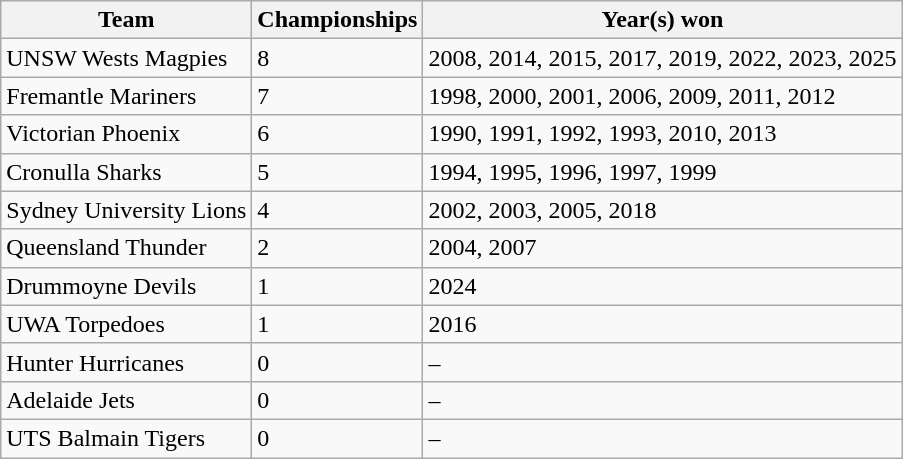<table class="wikitable sortable">
<tr>
<th>Team</th>
<th>Championships</th>
<th>Year(s) won</th>
</tr>
<tr>
<td>UNSW Wests Magpies</td>
<td>8</td>
<td>2008, 2014, 2015, 2017, 2019, 2022, 2023, 2025</td>
</tr>
<tr>
<td>Fremantle Mariners</td>
<td>7</td>
<td>1998, 2000, 2001, 2006, 2009, 2011, 2012</td>
</tr>
<tr>
<td>Victorian Phoenix</td>
<td>6</td>
<td>1990, 1991, 1992, 1993, 2010, 2013</td>
</tr>
<tr>
<td>Cronulla Sharks</td>
<td>5</td>
<td>1994, 1995, 1996, 1997, 1999</td>
</tr>
<tr>
<td>Sydney University Lions</td>
<td>4</td>
<td>2002, 2003, 2005, 2018</td>
</tr>
<tr>
<td>Queensland Thunder</td>
<td>2</td>
<td>2004, 2007</td>
</tr>
<tr>
<td>Drummoyne Devils</td>
<td>1</td>
<td>2024</td>
</tr>
<tr>
<td>UWA Torpedoes</td>
<td>1</td>
<td>2016</td>
</tr>
<tr>
<td>Hunter Hurricanes</td>
<td>0</td>
<td>–</td>
</tr>
<tr>
<td>Adelaide Jets</td>
<td>0</td>
<td>–</td>
</tr>
<tr>
<td>UTS Balmain Tigers</td>
<td>0</td>
<td>–</td>
</tr>
</table>
